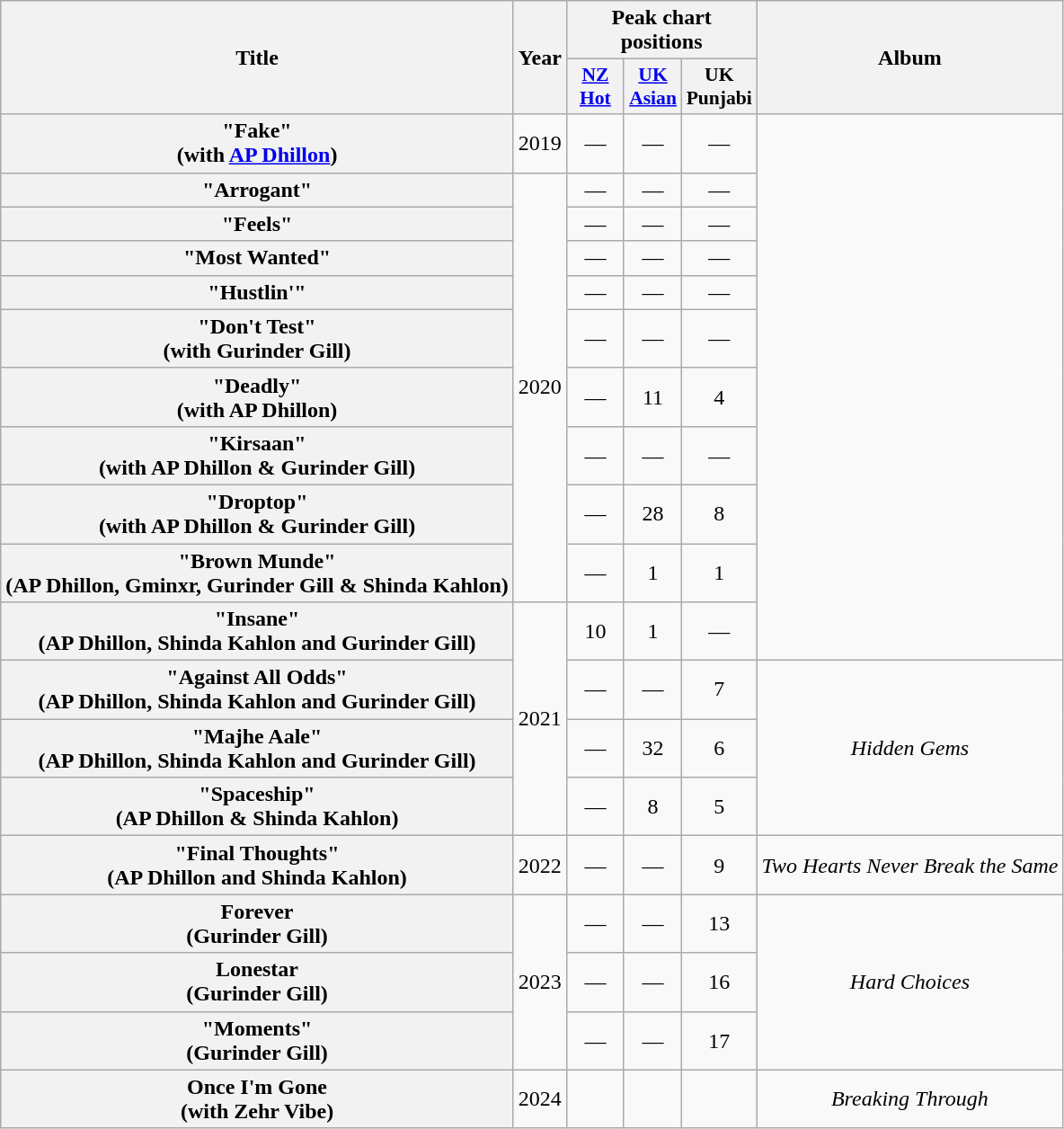<table class="wikitable plainrowheaders" style="text-align:center;">
<tr>
<th scope="col" rowspan="2">Title</th>
<th scope="col" rowspan="2">Year</th>
<th colspan="3">Peak chart positions</th>
<th scope="col" rowspan="2">Album</th>
</tr>
<tr>
<th scope="col" style="width:2.5em;font-size:90%;"><a href='#'>NZ<br>Hot</a><br></th>
<th scope="col" style="width:2.5em;font-size:90%;"><a href='#'>UK<br>Asian</a><br></th>
<th scope="col" style="width:2.5em;font-size:90%;">UK Punjabi </th>
</tr>
<tr>
<th scope="row">"Fake"<br><span>(with <a href='#'>AP Dhillon</a>)</span></th>
<td>2019</td>
<td>—</td>
<td>—</td>
<td>—</td>
<td rowspan="11"></td>
</tr>
<tr>
<th scope="row">"Arrogant"<br></th>
<td rowspan="9">2020</td>
<td>—</td>
<td>—</td>
<td>—</td>
</tr>
<tr>
<th scope="row">"Feels"<br></th>
<td>—</td>
<td>—</td>
<td>—</td>
</tr>
<tr>
<th scope="row">"Most Wanted"<br></th>
<td>—</td>
<td>—</td>
<td>—</td>
</tr>
<tr>
<th scope="row">"Hustlin'" <br></th>
<td>—</td>
<td>—</td>
<td>—</td>
</tr>
<tr>
<th scope="row">"Don't Test"<br><span>(with Gurinder Gill)</span></th>
<td>—</td>
<td>—</td>
<td>—</td>
</tr>
<tr>
<th scope="row">"Deadly"<br><span>(with AP Dhillon)</span></th>
<td>—</td>
<td>11</td>
<td>4</td>
</tr>
<tr>
<th scope="row">"Kirsaan"<br><span>(with AP Dhillon & Gurinder Gill)</span></th>
<td>—</td>
<td>—</td>
<td>—</td>
</tr>
<tr>
<th scope="row">"Droptop"<br><span>(with AP Dhillon & Gurinder Gill)</span></th>
<td>—</td>
<td>28</td>
<td>8</td>
</tr>
<tr>
<th scope="row">"Brown Munde"<br><span>(AP Dhillon, Gminxr, Gurinder Gill & Shinda Kahlon)</span></th>
<td>—</td>
<td>1</td>
<td>1</td>
</tr>
<tr>
<th scope="row">"Insane"<br><span>(AP Dhillon, Shinda Kahlon and Gurinder Gill)</span></th>
<td rowspan="4">2021</td>
<td>10</td>
<td>1</td>
<td>—</td>
</tr>
<tr>
<th scope="row">"Against All Odds"<br><span>(AP Dhillon, Shinda Kahlon and Gurinder Gill)</span></th>
<td>—</td>
<td>—</td>
<td>7</td>
<td rowspan="3"><em>Hidden Gems</em></td>
</tr>
<tr>
<th scope="row">"Majhe Aale"<br><span>(AP Dhillon, Shinda Kahlon and Gurinder Gill)</span></th>
<td>—</td>
<td>32</td>
<td>6</td>
</tr>
<tr>
<th scope="row">"Spaceship"  <br><span>(AP Dhillon & Shinda Kahlon)</span></th>
<td>—</td>
<td>8</td>
<td>5</td>
</tr>
<tr>
<th scope="row">"Final Thoughts" <br><span>(AP Dhillon and Shinda Kahlon)</span></th>
<td>2022</td>
<td>—</td>
<td>—</td>
<td>9</td>
<td><em>Two Hearts Never Break the Same</em></td>
</tr>
<tr>
<th scope="row">Forever<br><span>(Gurinder Gill)</span></th>
<td rowspan="3">2023</td>
<td>—</td>
<td>—</td>
<td>13</td>
<td rowspan="3"><em>Hard Choices</em></td>
</tr>
<tr>
<th scope="row">Lonestar<br><span>(Gurinder Gill)</span></th>
<td>—</td>
<td>—</td>
<td>16</td>
</tr>
<tr>
<th scope="row">"Moments"<br><span>(Gurinder Gill)</span></th>
<td>—</td>
<td>—</td>
<td>17</td>
</tr>
<tr>
<th scope="row">Once I'm Gone <br><span>(with Zehr Vibe)</span></th>
<td>2024</td>
<td></td>
<td></td>
<td></td>
<td><em>Breaking Through</em></td>
</tr>
</table>
